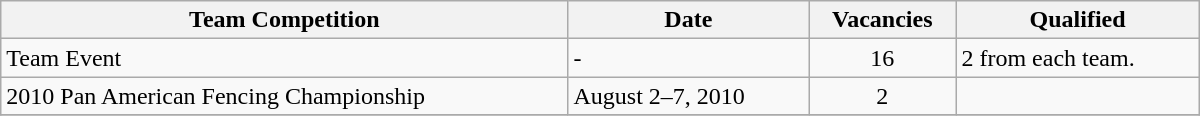<table class="wikitable" width=800>
<tr>
<th>Team Competition</th>
<th>Date</th>
<th>Vacancies</th>
<th>Qualified</th>
</tr>
<tr>
<td>Team Event</td>
<td>-</td>
<td align="center">16</td>
<td>2 from each team.</td>
</tr>
<tr>
<td>2010 Pan American Fencing Championship</td>
<td>August 2–7, 2010</td>
<td align="center">2</td>
<td><br></td>
</tr>
<tr>
</tr>
</table>
